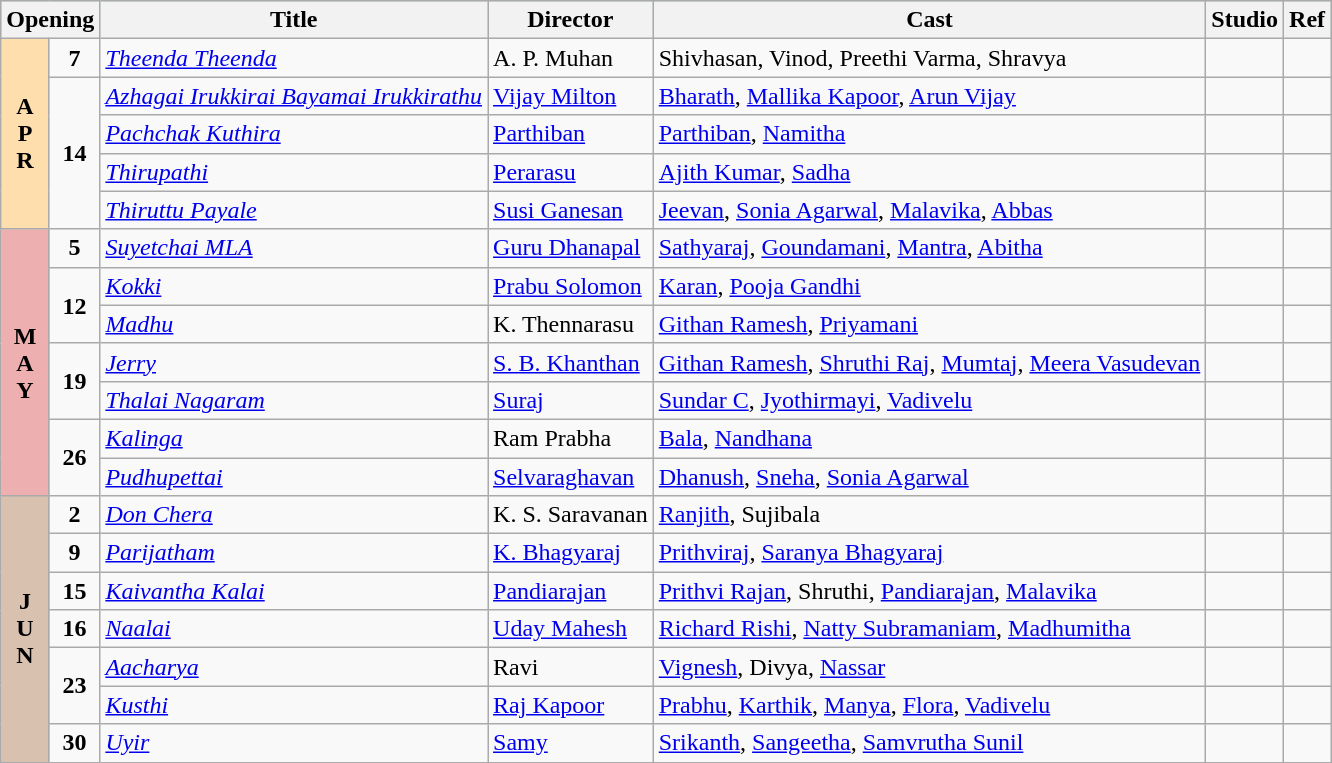<table class="wikitable sortable">
<tr style="background:#b0e0e6; text-align:center;">
<th colspan="2">Opening</th>
<th>Title</th>
<th>Director</th>
<th>Cast</th>
<th>Studio</th>
<th>Ref</th>
</tr>
<tr April!>
<td rowspan="5"   style="text-align:center; background:#ffdead;"><strong>A<br>P<br>R</strong></td>
<td style="text-align:center;"><strong>7</strong></td>
<td><em><a href='#'>Theenda Theenda</a></em></td>
<td>A. P. Muhan</td>
<td>Shivhasan, Vinod, Preethi Varma, Shravya</td>
<td></td>
<td></td>
</tr>
<tr>
<td rowspan="4" style="text-align:center;"><strong>14</strong></td>
<td><em><a href='#'>Azhagai Irukkirai Bayamai Irukkirathu</a></em></td>
<td><a href='#'>Vijay Milton</a></td>
<td><a href='#'>Bharath</a>, <a href='#'>Mallika Kapoor</a>, <a href='#'>Arun Vijay</a></td>
<td></td>
<td></td>
</tr>
<tr>
<td><em><a href='#'>Pachchak Kuthira</a></em></td>
<td><a href='#'>Parthiban</a></td>
<td><a href='#'>Parthiban</a>, <a href='#'>Namitha</a></td>
<td></td>
<td></td>
</tr>
<tr>
<td><em><a href='#'>Thirupathi</a></em></td>
<td><a href='#'>Perarasu</a></td>
<td><a href='#'>Ajith Kumar</a>, <a href='#'>Sadha</a></td>
<td></td>
<td></td>
</tr>
<tr>
<td><em><a href='#'>Thiruttu Payale</a></em></td>
<td><a href='#'>Susi Ganesan</a></td>
<td><a href='#'>Jeevan</a>, <a href='#'>Sonia Agarwal</a>, <a href='#'>Malavika</a>, <a href='#'>Abbas</a></td>
<td></td>
<td></td>
</tr>
<tr May!>
<td rowspan="7"   style="text-align:center; background:#edafaf;"><strong>M<br>A<br>Y</strong></td>
<td style="text-align:center;"><strong>5</strong></td>
<td><em><a href='#'>Suyetchai MLA</a></em></td>
<td><a href='#'>Guru Dhanapal</a></td>
<td><a href='#'>Sathyaraj</a>, <a href='#'>Goundamani</a>, <a href='#'>Mantra</a>, <a href='#'>Abitha</a></td>
<td></td>
<td></td>
</tr>
<tr>
<td rowspan="2" style="text-align:center;"><strong>12</strong></td>
<td><em><a href='#'>Kokki</a></em></td>
<td><a href='#'>Prabu Solomon</a></td>
<td><a href='#'>Karan</a>, <a href='#'>Pooja Gandhi</a></td>
<td></td>
<td></td>
</tr>
<tr>
<td><em><a href='#'>Madhu</a></em></td>
<td>K. Thennarasu</td>
<td><a href='#'>Githan Ramesh</a>, <a href='#'>Priyamani</a></td>
<td></td>
<td></td>
</tr>
<tr>
<td rowspan="2" style="text-align:center;"><strong>19</strong></td>
<td><em><a href='#'>Jerry</a></em></td>
<td><a href='#'>S. B. Khanthan</a></td>
<td><a href='#'>Githan Ramesh</a>, <a href='#'>Shruthi Raj</a>, <a href='#'>Mumtaj</a>, <a href='#'>Meera Vasudevan</a></td>
<td></td>
<td></td>
</tr>
<tr>
<td><em><a href='#'>Thalai Nagaram</a></em></td>
<td><a href='#'>Suraj</a></td>
<td><a href='#'>Sundar C</a>, <a href='#'>Jyothirmayi</a>, <a href='#'>Vadivelu</a></td>
<td></td>
<td></td>
</tr>
<tr>
<td rowspan="2" style="text-align:center;"><strong>26</strong></td>
<td><em><a href='#'>Kalinga</a></em></td>
<td>Ram Prabha</td>
<td><a href='#'>Bala</a>, <a href='#'>Nandhana</a></td>
<td></td>
<td></td>
</tr>
<tr>
<td><em><a href='#'>Pudhupettai</a></em></td>
<td><a href='#'>Selvaraghavan</a></td>
<td><a href='#'>Dhanush</a>, <a href='#'>Sneha</a>, <a href='#'>Sonia Agarwal</a></td>
<td></td>
<td></td>
</tr>
<tr June!>
<td rowspan="7"   style="text-align:center; background:#d9c1b0;"><strong>J<br>U<br>N</strong></td>
<td style="text-align:center;"><strong>2</strong></td>
<td><em><a href='#'>Don Chera</a></em></td>
<td>K. S. Saravanan</td>
<td><a href='#'>Ranjith</a>, Sujibala</td>
<td></td>
<td></td>
</tr>
<tr>
<td style="text-align:center;"><strong>9</strong></td>
<td><em><a href='#'>Parijatham</a></em></td>
<td><a href='#'>K. Bhagyaraj</a></td>
<td><a href='#'>Prithviraj</a>, <a href='#'>Saranya Bhagyaraj</a></td>
<td></td>
<td></td>
</tr>
<tr>
<td style="text-align:center;"><strong>15</strong></td>
<td><em><a href='#'>Kaivantha Kalai</a></em></td>
<td><a href='#'>Pandiarajan</a></td>
<td><a href='#'>Prithvi Rajan</a>, Shruthi, <a href='#'>Pandiarajan</a>, <a href='#'>Malavika</a></td>
<td></td>
<td></td>
</tr>
<tr>
<td style="text-align:center;"><strong>16</strong></td>
<td><em><a href='#'>Naalai</a></em></td>
<td><a href='#'>Uday Mahesh</a></td>
<td><a href='#'>Richard Rishi</a>, <a href='#'>Natty Subramaniam</a>, <a href='#'>Madhumitha</a></td>
<td></td>
<td></td>
</tr>
<tr>
<td rowspan="2" style="text-align:center;"><strong>23</strong></td>
<td><em><a href='#'>Aacharya</a></em></td>
<td>Ravi</td>
<td><a href='#'>Vignesh</a>, Divya, <a href='#'>Nassar</a></td>
<td></td>
<td></td>
</tr>
<tr>
<td><em><a href='#'>Kusthi</a></em></td>
<td><a href='#'>Raj Kapoor</a></td>
<td><a href='#'>Prabhu</a>, <a href='#'>Karthik</a>, <a href='#'>Manya</a>, <a href='#'>Flora</a>, <a href='#'>Vadivelu</a></td>
<td></td>
<td></td>
</tr>
<tr>
<td style="text-align:center;"><strong>30</strong></td>
<td><em><a href='#'>Uyir</a></em></td>
<td><a href='#'>Samy</a></td>
<td><a href='#'>Srikanth</a>, <a href='#'>Sangeetha</a>, <a href='#'>Samvrutha Sunil</a></td>
<td></td>
<td></td>
</tr>
</table>
